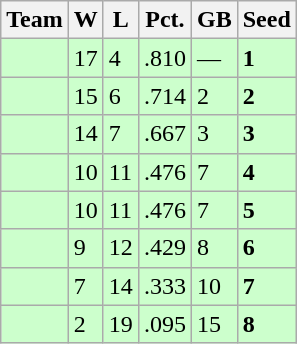<table class=wikitable>
<tr>
<th>Team</th>
<th>W</th>
<th>L</th>
<th>Pct.</th>
<th>GB</th>
<th>Seed</th>
</tr>
<tr bgcolor=ccffcc>
<td></td>
<td>17</td>
<td>4</td>
<td>.810</td>
<td>—</td>
<td><strong>1</strong></td>
</tr>
<tr bgcolor=ccffcc>
<td></td>
<td>15</td>
<td>6</td>
<td>.714</td>
<td>2</td>
<td><strong>2</strong></td>
</tr>
<tr bgcolor=ccffcc>
<td></td>
<td>14</td>
<td>7</td>
<td>.667</td>
<td>3</td>
<td><strong>3</strong></td>
</tr>
<tr bgcolor=ccffcc>
<td></td>
<td>10</td>
<td>11</td>
<td>.476</td>
<td>7</td>
<td><strong>4</strong></td>
</tr>
<tr bgcolor=ccffcc>
<td></td>
<td>10</td>
<td>11</td>
<td>.476</td>
<td>7</td>
<td><strong>5</strong></td>
</tr>
<tr bgcolor=ccffcc>
<td></td>
<td>9</td>
<td>12</td>
<td>.429</td>
<td>8</td>
<td><strong>6</strong></td>
</tr>
<tr bgcolor=ccffcc>
<td></td>
<td>7</td>
<td>14</td>
<td>.333</td>
<td>10</td>
<td><strong>7</strong></td>
</tr>
<tr bgcolor=ccffcc>
<td></td>
<td>2</td>
<td>19</td>
<td>.095</td>
<td>15</td>
<td><strong>8</strong></td>
</tr>
</table>
